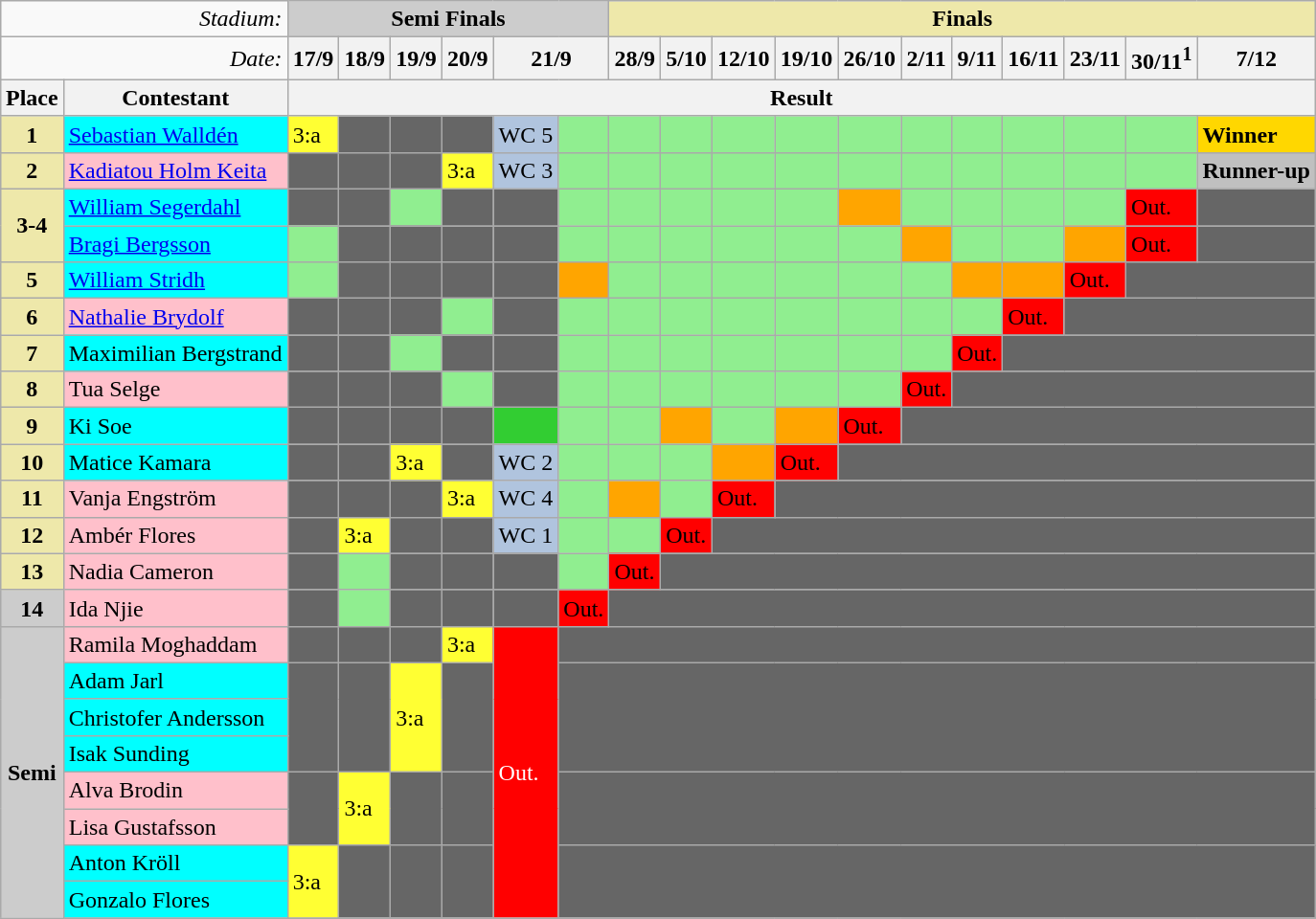<table class="wikitable" align="center" style="margin:1em auto;">
<tr>
<td colspan="2" align="right"><em>Stadium:</em></td>
<td align="Center" bgcolor="#cccccc" colspan="6"><strong>Semi Finals</strong></td>
<td colspan="12" bgcolor="palegoldenrod" align="Center"><strong>Finals</strong></td>
</tr>
<tr>
<td colspan="2" align="right"><em>Date:</em></td>
<th>17/9</th>
<th>18/9</th>
<th>19/9</th>
<th>20/9</th>
<th colspan=2>21/9</th>
<th>28/9</th>
<th>5/10</th>
<th>12/10</th>
<th>19/10</th>
<th>26/10</th>
<th>2/11</th>
<th>9/11</th>
<th>16/11</th>
<th>23/11</th>
<th>30/11<sup>1</sup></th>
<th>7/12</th>
</tr>
<tr>
<th>Place</th>
<th>Contestant</th>
<th colspan="19" align="center">Result</th>
</tr>
<tr>
<td align="center" style="background:palegoldenrod;"><strong>1</strong></td>
<td style="background:cyan;"><a href='#'>Sebastian Walldén</a></td>
<td bgcolor="#ffff33">3:a</td>
<td bgcolor="#666666"></td>
<td bgcolor="#666666"></td>
<td bgcolor="#666666"></td>
<td style="background:lightsteelblue;">WC 5</td>
<td style="background:lightgreen;"></td>
<td style="background:lightgreen;"></td>
<td style="background:lightgreen;"></td>
<td style="background:lightgreen;"></td>
<td style="background:lightgreen;"></td>
<td style="background:lightgreen;"></td>
<td style="background:lightgreen;"></td>
<td style="background:lightgreen;"></td>
<td style="background:lightgreen;"></td>
<td style="background:lightgreen;"></td>
<td style="background:lightgreen;"></td>
<td style="background:Gold;"><strong>Winner</strong></td>
</tr>
<tr>
<td align="center" style="background:palegoldenrod;"><strong>2</strong></td>
<td style="background:pink;"><a href='#'>Kadiatou Holm Keita</a></td>
<td bgcolor="#666666"></td>
<td bgcolor="#666666"></td>
<td bgcolor="#666666"></td>
<td bgcolor="#ffff33">3:a</td>
<td style="background:lightsteelblue;">WC 3</td>
<td style="background:lightgreen;"></td>
<td style="background:lightgreen;"></td>
<td style="background:lightgreen;"></td>
<td style="background:lightgreen;"></td>
<td style="background:lightgreen;"></td>
<td style="background:lightgreen;"></td>
<td style="background:lightgreen;"></td>
<td style="background:lightgreen;"></td>
<td style="background:lightgreen;"></td>
<td style="background:lightgreen;"></td>
<td style="background:lightgreen;"></td>
<td style="background:silver;"><strong>Runner-up</strong></td>
</tr>
<tr>
<td rowspan=2 align="center" style="background:palegoldenrod;"><strong>3-4</strong></td>
<td style="background:cyan;"><a href='#'>William Segerdahl</a></td>
<td bgcolor="#666666"></td>
<td bgcolor="#666666"></td>
<td style="background:lightgreen;"></td>
<td bgcolor="#666666"></td>
<td bgcolor="#666666"></td>
<td style="background:lightgreen;"></td>
<td style="background:lightgreen;"></td>
<td style="background:lightgreen;"></td>
<td style="background:lightgreen;"></td>
<td style="background:lightgreen;"></td>
<td style="background:orange;"></td>
<td style="background:lightgreen;"></td>
<td style="background:lightgreen;"></td>
<td style="background:lightgreen;"></td>
<td style="background:lightgreen;"></td>
<td style="background:red;"><span>Out.</span></td>
<td bgcolor="#666666" colspan="13"></td>
</tr>
<tr>
<td style="background:cyan;"><a href='#'>Bragi Bergsson</a></td>
<td style="background:lightgreen;"></td>
<td bgcolor="#666666"></td>
<td bgcolor="#666666"></td>
<td bgcolor="#666666"></td>
<td bgcolor="#666666"></td>
<td style="background:lightgreen;"></td>
<td style="background:lightgreen;"></td>
<td style="background:lightgreen;"></td>
<td style="background:lightgreen;"></td>
<td style="background:lightgreen;"></td>
<td style="background:lightgreen;"></td>
<td style="background:orange;"></td>
<td style="background:lightgreen;"></td>
<td style="background:lightgreen;"></td>
<td style="background:orange;"></td>
<td style="background:red;"><span>Out.</span></td>
<td bgcolor="#666666" colspan="14"></td>
</tr>
<tr>
<td align="center" style="background:palegoldenrod;"><strong>5</strong></td>
<td style="background:cyan;"><a href='#'>William Stridh</a></td>
<td style="background:lightgreen;"></td>
<td bgcolor="#666666"></td>
<td bgcolor="#666666"></td>
<td bgcolor="#666666"></td>
<td bgcolor="#666666"></td>
<td style="background:orange;"></td>
<td style="background:lightgreen;"></td>
<td style="background:lightgreen;"></td>
<td style="background:lightgreen;"></td>
<td style="background:lightgreen;"></td>
<td style="background:lightgreen;"></td>
<td style="background:lightgreen;"></td>
<td style="background:orange;"></td>
<td style="background:orange;"></td>
<td style="background:red;"><span>Out.</span></td>
<td bgcolor="#666666" colspan="13"></td>
</tr>
<tr>
<td align="center" style="background:palegoldenrod;"><strong>6</strong></td>
<td style="background:pink;"><a href='#'>Nathalie Brydolf</a></td>
<td bgcolor="#666666"></td>
<td bgcolor="#666666"></td>
<td bgcolor="#666666"></td>
<td style="background:lightgreen;"></td>
<td bgcolor="#666666"></td>
<td style="background:lightgreen;"></td>
<td style="background:lightgreen;"></td>
<td style="background:lightgreen;"></td>
<td style="background:lightgreen;"></td>
<td style="background:lightgreen;"></td>
<td style="background:lightgreen;"></td>
<td style="background:lightgreen;"></td>
<td style="background:lightgreen;"></td>
<td style="background:red;"><span>Out.</span></td>
<td bgcolor="#666666" colspan="14"></td>
</tr>
<tr>
<td align="center" style="background:palegoldenrod;"><strong>7</strong></td>
<td style="background:cyan;">Maximilian Bergstrand</td>
<td bgcolor="#666666"></td>
<td bgcolor="#666666"></td>
<td style="background:lightgreen;"></td>
<td bgcolor="#666666"></td>
<td bgcolor="#666666"></td>
<td style="background:lightgreen;"></td>
<td style="background:lightgreen;"></td>
<td style="background:lightgreen;"></td>
<td style="background:lightgreen;"></td>
<td style="background:lightgreen;"></td>
<td style="background:lightgreen;"></td>
<td style="background:lightgreen;"></td>
<td style="background:red;"><span>Out.</span></td>
<td bgcolor="#666666" colspan="13"></td>
</tr>
<tr>
<td align="center" style="background:palegoldenrod;"><strong>8</strong></td>
<td style="background:pink;">Tua Selge</td>
<td bgcolor="#666666"></td>
<td bgcolor="#666666"></td>
<td bgcolor="#666666"></td>
<td style="background:lightgreen;"></td>
<td bgcolor="#666666"></td>
<td style="background:lightgreen;"></td>
<td style="background:lightgreen;"></td>
<td style="background:lightgreen;"></td>
<td style="background:lightgreen;"></td>
<td style="background:lightgreen;"></td>
<td style="background:lightgreen;"></td>
<td style="background:red;"><span>Out.</span></td>
<td bgcolor="#666666" colspan="13"></td>
</tr>
<tr>
<td align="center" style="background:palegoldenrod;"><strong>9</strong></td>
<td style="background:cyan;">Ki Soe</td>
<td bgcolor="#666666"></td>
<td bgcolor="#666666"></td>
<td bgcolor="#666666"></td>
<td bgcolor="#666666"></td>
<td bgcolor="limegreen"></td>
<td style="background:lightgreen;"></td>
<td style="background:lightgreen;"></td>
<td style="background:orange;"></td>
<td style="background:lightgreen;"></td>
<td style="background:orange;"></td>
<td style="background:red;"><span>Out.</span></td>
<td bgcolor="#666666" colspan="13"></td>
</tr>
<tr>
<td align="center" style="background:palegoldenrod;"><strong>10</strong></td>
<td style="background:cyan;">Matice Kamara</td>
<td bgcolor="#666666"></td>
<td bgcolor="#666666"></td>
<td bgcolor="#ffff33">3:a</td>
<td bgcolor="#666666"></td>
<td style="background:lightsteelblue;">WC 2</td>
<td style="background:lightgreen;"></td>
<td style="background:lightgreen;"></td>
<td style="background:lightgreen;"></td>
<td style="background:orange;"></td>
<td style="background:red;"><span>Out.</span></td>
<td bgcolor="#666666" colspan="9"></td>
</tr>
<tr>
<td align="center" style="background:palegoldenrod;"><strong>11</strong></td>
<td style="background:pink;">Vanja Engström</td>
<td bgcolor="#666666"></td>
<td bgcolor="#666666"></td>
<td bgcolor="#666666"></td>
<td bgcolor="#ffff33">3:a</td>
<td style="background:lightsteelblue;">WC 4</td>
<td style="background:lightgreen;"></td>
<td style="background:orange;"></td>
<td style="background:lightgreen;"></td>
<td style="background:red;"><span>Out.</span></td>
<td bgcolor="#666666" colspan="10"></td>
</tr>
<tr>
<td align="center" style="background:palegoldenrod;"><strong>12</strong></td>
<td style="background:pink;">Ambér Flores</td>
<td bgcolor="#666666"></td>
<td bgcolor="#ffff33">3:a</td>
<td bgcolor="#666666"></td>
<td bgcolor="#666666"></td>
<td style="background:lightsteelblue;">WC 1</td>
<td style="background:lightgreen;"></td>
<td style="background:lightgreen;"></td>
<td style="background:red;"><span>Out.</span></td>
<td bgcolor="#666666" colspan="11"></td>
</tr>
<tr>
<td align="center" bgcolor="palegoldenrod"><strong>13</strong></td>
<td style="background:pink;">Nadia Cameron</td>
<td bgcolor="#666666"></td>
<td style="background:lightgreen;"></td>
<td bgcolor="#666666"></td>
<td bgcolor="#666666"></td>
<td bgcolor="#666666"></td>
<td style="background:lightgreen;"></td>
<td style="background:red;"><span>Out.</span></td>
<td bgcolor="#666666" colspan="12"></td>
</tr>
<tr>
<td align="center" bgcolor="#cccccc"><strong>14</strong></td>
<td style="background:pink;">Ida Njie</td>
<td bgcolor="#666666"></td>
<td bgcolor="lightgreen"></td>
<td bgcolor="#666666"></td>
<td bgcolor="#666666"></td>
<td bgcolor="#666666"></td>
<td style="background:red;"><span>Out.</span></td>
<td bgcolor="#666666" colspan="13"></td>
</tr>
<tr>
<td align="center" bgcolor="#cccccc" rowspan="10"><strong>Semi</strong></td>
<td bgcolor="pink">Ramila Moghaddam</td>
<td bgcolor="#666666" rowspan="1"></td>
<td bgcolor="#666666" rowspan="1"></td>
<td bgcolor="#666666" rowspan="1"></td>
<td bgcolor="#ffff33" rowspan="1">3:a</td>
<td style="background:red; color:white;" rowspan=10>Out.</td>
<td bgcolor="#666666" rowspan="1" colspan="12"></td>
</tr>
<tr>
<td bgcolor="cyan">Adam Jarl</td>
<td bgcolor="#666666" rowspan="3"></td>
<td bgcolor="#666666" rowspan="3"></td>
<td bgcolor="#ffff33" rowspan="3">3:a</td>
<td bgcolor="#666666" rowspan="3"></td>
<td bgcolor="#666666" rowspan="3" colspan="12"></td>
</tr>
<tr>
<td bgcolor="cyan">Christofer Andersson</td>
</tr>
<tr>
<td bgcolor="cyan">Isak Sunding</td>
</tr>
<tr>
<td bgcolor="pink">Alva Brodin</td>
<td bgcolor="#666666" rowspan="2"></td>
<td bgcolor="#ffff33" rowspan="2">3:a</td>
<td bgcolor="#666666" rowspan="2"></td>
<td bgcolor="#666666" rowspan="2"></td>
<td bgcolor="#666666" rowspan="2" colspan="12"></td>
</tr>
<tr>
<td bgcolor="pink">Lisa Gustafsson</td>
</tr>
<tr>
<td bgcolor="cyan">Anton Kröll</td>
<td bgcolor="#ffff33" rowspan="2">3:a</td>
<td bgcolor="#666666" rowspan="2"></td>
<td bgcolor="#666666" rowspan="2"></td>
<td bgcolor="#666666" rowspan="2"></td>
<td bgcolor="#666666" rowspan="2" colspan="12"></td>
</tr>
<tr>
<td bgcolor="cyan">Gonzalo Flores</td>
</tr>
<tr>
</tr>
</table>
